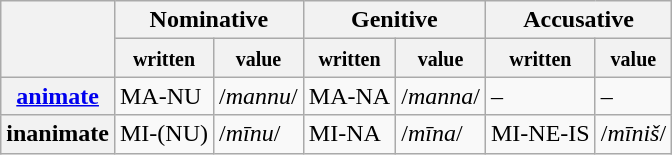<table class="wikitable">
<tr>
<th rowspan="2"></th>
<th colspan="2">Nominative</th>
<th colspan="2">Genitive</th>
<th colspan="2">Accusative</th>
</tr>
<tr>
<th><small>written</small></th>
<th><small>value</small></th>
<th><small>written</small></th>
<th><small>value</small></th>
<th><small>written</small></th>
<th><small>value</small></th>
</tr>
<tr>
<th><a href='#'>animate</a></th>
<td>MA-NU</td>
<td>/<em>mannu</em>/</td>
<td>MA-NA</td>
<td>/<em>manna</em>/</td>
<td>–</td>
<td>–</td>
</tr>
<tr>
<th>inanimate</th>
<td>MI-(NU)</td>
<td>/<em>mīnu</em>/</td>
<td>MI-NA</td>
<td>/<em>mīna</em>/</td>
<td>MI-NE-IS</td>
<td>/<em>mīniš</em>/</td>
</tr>
</table>
